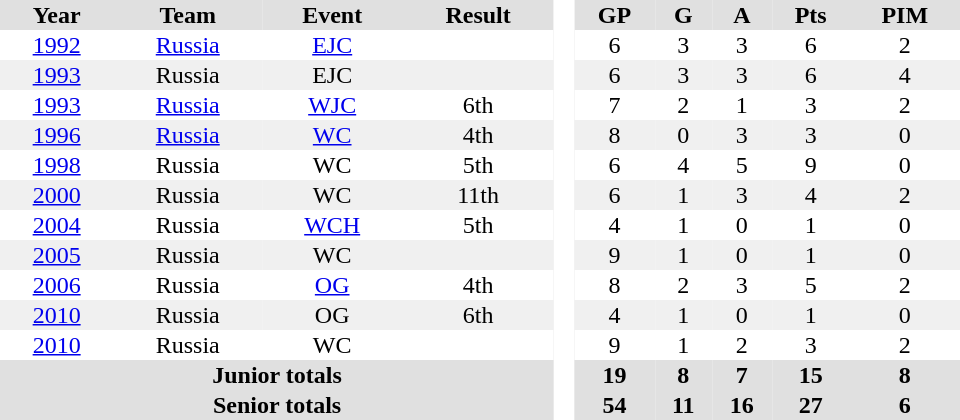<table border="0" cellpadding="1" cellspacing="0" style="text-align:center; width:40em">
<tr ALIGN="center" bgcolor="#e0e0e0">
<th>Year</th>
<th>Team</th>
<th>Event</th>
<th>Result</th>
<th rowspan="99" bgcolor="#ffffff"> </th>
<th>GP</th>
<th>G</th>
<th>A</th>
<th>Pts</th>
<th>PIM</th>
</tr>
<tr>
<td><a href='#'>1992</a></td>
<td><a href='#'>Russia</a></td>
<td><a href='#'>EJC</a></td>
<td></td>
<td>6</td>
<td>3</td>
<td>3</td>
<td>6</td>
<td>2</td>
</tr>
<tr bgcolor="#f0f0f0">
<td><a href='#'>1993</a></td>
<td>Russia</td>
<td>EJC</td>
<td></td>
<td>6</td>
<td>3</td>
<td>3</td>
<td>6</td>
<td>4</td>
</tr>
<tr>
<td><a href='#'>1993</a></td>
<td><a href='#'>Russia</a></td>
<td><a href='#'>WJC</a></td>
<td>6th</td>
<td>7</td>
<td>2</td>
<td>1</td>
<td>3</td>
<td>2</td>
</tr>
<tr bgcolor="#f0f0f0">
<td><a href='#'>1996</a></td>
<td><a href='#'>Russia</a></td>
<td><a href='#'>WC</a></td>
<td>4th</td>
<td>8</td>
<td>0</td>
<td>3</td>
<td>3</td>
<td>0</td>
</tr>
<tr>
<td><a href='#'>1998</a></td>
<td>Russia</td>
<td>WC</td>
<td>5th</td>
<td>6</td>
<td>4</td>
<td>5</td>
<td>9</td>
<td>0</td>
</tr>
<tr bgcolor="#f0f0f0">
<td><a href='#'>2000</a></td>
<td>Russia</td>
<td>WC</td>
<td>11th</td>
<td>6</td>
<td>1</td>
<td>3</td>
<td>4</td>
<td>2</td>
</tr>
<tr>
<td><a href='#'>2004</a></td>
<td>Russia</td>
<td><a href='#'>WCH</a></td>
<td>5th</td>
<td>4</td>
<td>1</td>
<td>0</td>
<td>1</td>
<td>0</td>
</tr>
<tr bgcolor="#f0f0f0">
<td><a href='#'>2005</a></td>
<td>Russia</td>
<td>WC</td>
<td></td>
<td>9</td>
<td>1</td>
<td>0</td>
<td>1</td>
<td>0</td>
</tr>
<tr>
<td><a href='#'>2006</a></td>
<td>Russia</td>
<td><a href='#'>OG</a></td>
<td>4th</td>
<td>8</td>
<td>2</td>
<td>3</td>
<td>5</td>
<td>2</td>
</tr>
<tr bgcolor="#f0f0f0">
<td><a href='#'>2010</a></td>
<td>Russia</td>
<td>OG</td>
<td>6th</td>
<td>4</td>
<td>1</td>
<td>0</td>
<td>1</td>
<td>0</td>
</tr>
<tr>
<td><a href='#'>2010</a></td>
<td>Russia</td>
<td>WC</td>
<td></td>
<td>9</td>
<td>1</td>
<td>2</td>
<td>3</td>
<td>2</td>
</tr>
<tr bgcolor="#e0e0e0">
<th colspan="4">Junior totals</th>
<th>19</th>
<th>8</th>
<th>7</th>
<th>15</th>
<th>8</th>
</tr>
<tr bgcolor="#e0e0e0">
<th colspan="4">Senior totals</th>
<th>54</th>
<th>11</th>
<th>16</th>
<th>27</th>
<th>6</th>
</tr>
</table>
